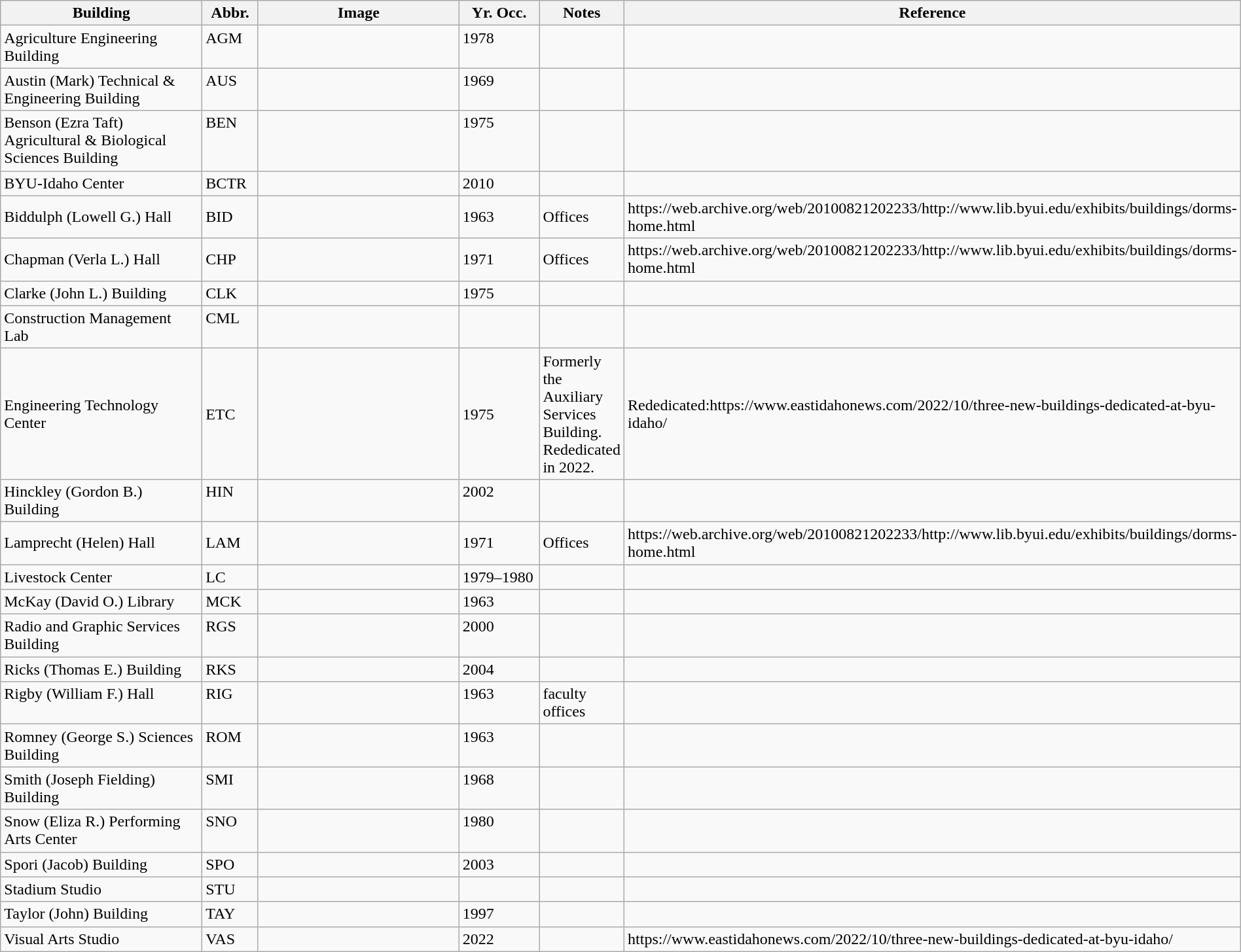<table class="wikitable sortable" style="width:100%;">
<tr>
<th width="200">Building</th>
<th width="50">Abbr.</th>
<th width="200" class="unsortable">Image</th>
<th width="75">Yr. Occ.</th>
<th class="unsortable">Notes</th>
<th width="200" class="unsortable">Reference</th>
</tr>
<tr valign="top">
<td>Agriculture Engineering Building</td>
<td>AGM</td>
<td></td>
<td>1978</td>
<td></td>
<td></td>
</tr>
<tr valign="top">
<td>Austin (Mark) Technical & Engineering Building</td>
<td>AUS</td>
<td></td>
<td>1969</td>
<td></td>
<td></td>
</tr>
<tr valign="top">
<td>Benson (Ezra Taft) Agricultural & Biological Sciences Building</td>
<td>BEN</td>
<td></td>
<td>1975</td>
<td></td>
<td></td>
</tr>
<tr valign="top">
<td>BYU-Idaho Center</td>
<td>BCTR</td>
<td></td>
<td>2010</td>
<td></td>
<td></td>
</tr>
<tr>
<td>Biddulph (Lowell G.) Hall</td>
<td>BID</td>
<td></td>
<td>1963</td>
<td>Offices</td>
<td>https://web.archive.org/web/20100821202233/http://www.lib.byui.edu/exhibits/buildings/dorms-home.html</td>
</tr>
<tr>
<td>Chapman (Verla L.) Hall</td>
<td>CHP</td>
<td></td>
<td>1971</td>
<td>Offices</td>
<td>https://web.archive.org/web/20100821202233/http://www.lib.byui.edu/exhibits/buildings/dorms-home.html</td>
</tr>
<tr valign="top">
<td>Clarke (John L.) Building</td>
<td>CLK</td>
<td></td>
<td>1975</td>
<td></td>
<td></td>
</tr>
<tr valign="top">
<td>Construction Management Lab</td>
<td>CML</td>
<td></td>
<td></td>
<td></td>
<td></td>
</tr>
<tr>
<td>Engineering Technology Center</td>
<td>ETC</td>
<td></td>
<td>1975</td>
<td>Formerly the Auxiliary Services Building. Rededicated in 2022.</td>
<td>Rededicated:https://www.eastidahonews.com/2022/10/three-new-buildings-dedicated-at-byu-idaho/</td>
</tr>
<tr valign="top">
<td>Hinckley (Gordon B.) Building</td>
<td>HIN</td>
<td></td>
<td>2002</td>
<td></td>
<td></td>
</tr>
<tr>
<td>Lamprecht (Helen) Hall</td>
<td>LAM</td>
<td></td>
<td>1971</td>
<td>Offices</td>
<td>https://web.archive.org/web/20100821202233/http://www.lib.byui.edu/exhibits/buildings/dorms-home.html</td>
</tr>
<tr valign="top">
<td>Livestock Center</td>
<td>LC</td>
<td></td>
<td>1979–1980</td>
<td></td>
<td></td>
</tr>
<tr valign="top">
<td>McKay (David O.) Library</td>
<td>MCK</td>
<td></td>
<td>1963</td>
<td></td>
<td></td>
</tr>
<tr valign="top">
<td>Radio and Graphic Services Building</td>
<td>RGS</td>
<td></td>
<td>2000</td>
<td></td>
<td></td>
</tr>
<tr valign="top">
<td>Ricks (Thomas E.) Building</td>
<td>RKS</td>
<td></td>
<td>2004</td>
<td></td>
<td></td>
</tr>
<tr valign="top">
<td>Rigby (William F.) Hall</td>
<td>RIG</td>
<td></td>
<td>1963</td>
<td>faculty offices</td>
<td></td>
</tr>
<tr valign="top">
<td>Romney (George S.) Sciences Building</td>
<td>ROM</td>
<td></td>
<td>1963</td>
<td></td>
<td></td>
</tr>
<tr valign="top">
<td>Smith (Joseph Fielding) Building</td>
<td>SMI</td>
<td></td>
<td>1968</td>
<td></td>
<td></td>
</tr>
<tr valign="top">
<td>Snow (Eliza R.) Performing Arts Center</td>
<td>SNO</td>
<td></td>
<td>1980</td>
<td></td>
<td></td>
</tr>
<tr valign="top">
<td>Spori (Jacob) Building</td>
<td>SPO</td>
<td></td>
<td>2003</td>
<td></td>
<td></td>
</tr>
<tr valign="top">
<td>Stadium Studio</td>
<td>STU</td>
<td></td>
<td></td>
<td></td>
<td></td>
</tr>
<tr valign="top">
<td>Taylor (John) Building</td>
<td>TAY</td>
<td></td>
<td>1997</td>
<td></td>
<td></td>
</tr>
<tr>
<td>Visual Arts Studio</td>
<td>VAS</td>
<td></td>
<td>2022</td>
<td></td>
<td>https://www.eastidahonews.com/2022/10/three-new-buildings-dedicated-at-byu-idaho/</td>
</tr>
</table>
